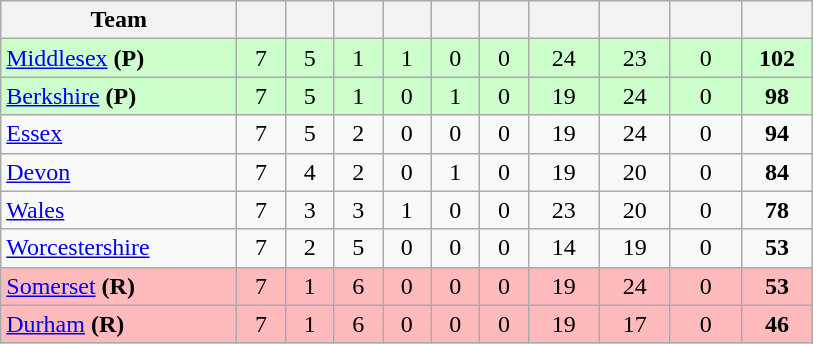<table class="wikitable" style="text-align:center">
<tr>
<th width="150">Team</th>
<th width="25"></th>
<th width="25"></th>
<th width="25"></th>
<th width="25"></th>
<th width="25"></th>
<th width="25"></th>
<th width="40"></th>
<th width="40"></th>
<th width="40"></th>
<th width="40"></th>
</tr>
<tr style="background:#cfc;">
<td style="text-align:left"><a href='#'>Middlesex</a> <strong>(P)</strong></td>
<td>7</td>
<td>5</td>
<td>1</td>
<td>1</td>
<td>0</td>
<td>0</td>
<td>24</td>
<td>23</td>
<td>0</td>
<td><strong>102</strong></td>
</tr>
<tr style="background:#cfc;">
<td style="text-align:left"><a href='#'>Berkshire</a> <strong>(P)</strong></td>
<td>7</td>
<td>5</td>
<td>1</td>
<td>0</td>
<td>1</td>
<td>0</td>
<td>19</td>
<td>24</td>
<td>0</td>
<td><strong>98</strong></td>
</tr>
<tr>
<td style="text-align:left"><a href='#'>Essex</a></td>
<td>7</td>
<td>5</td>
<td>2</td>
<td>0</td>
<td>0</td>
<td>0</td>
<td>19</td>
<td>24</td>
<td>0</td>
<td><strong>94</strong></td>
</tr>
<tr>
<td style="text-align:left"><a href='#'>Devon</a></td>
<td>7</td>
<td>4</td>
<td>2</td>
<td>0</td>
<td>1</td>
<td>0</td>
<td>19</td>
<td>20</td>
<td>0</td>
<td><strong>84</strong></td>
</tr>
<tr>
<td style="text-align:left"><a href='#'>Wales</a></td>
<td>7</td>
<td>3</td>
<td>3</td>
<td>1</td>
<td>0</td>
<td>0</td>
<td>23</td>
<td>20</td>
<td>0</td>
<td><strong>78</strong></td>
</tr>
<tr>
<td style="text-align:left"><a href='#'>Worcestershire</a></td>
<td>7</td>
<td>2</td>
<td>5</td>
<td>0</td>
<td>0</td>
<td>0</td>
<td>14</td>
<td>19</td>
<td>0</td>
<td><strong>53</strong></td>
</tr>
<tr style="background:#FFBBBB">
<td style="text-align:left"><a href='#'>Somerset</a> <strong>(R)</strong></td>
<td>7</td>
<td>1</td>
<td>6</td>
<td>0</td>
<td>0</td>
<td>0</td>
<td>19</td>
<td>24</td>
<td>0</td>
<td><strong>53</strong></td>
</tr>
<tr style="background:#FFBBBB">
<td style="text-align:left"><a href='#'>Durham</a> <strong>(R)</strong></td>
<td>7</td>
<td>1</td>
<td>6</td>
<td>0</td>
<td>0</td>
<td>0</td>
<td>19</td>
<td>17</td>
<td>0</td>
<td><strong>46</strong></td>
</tr>
</table>
